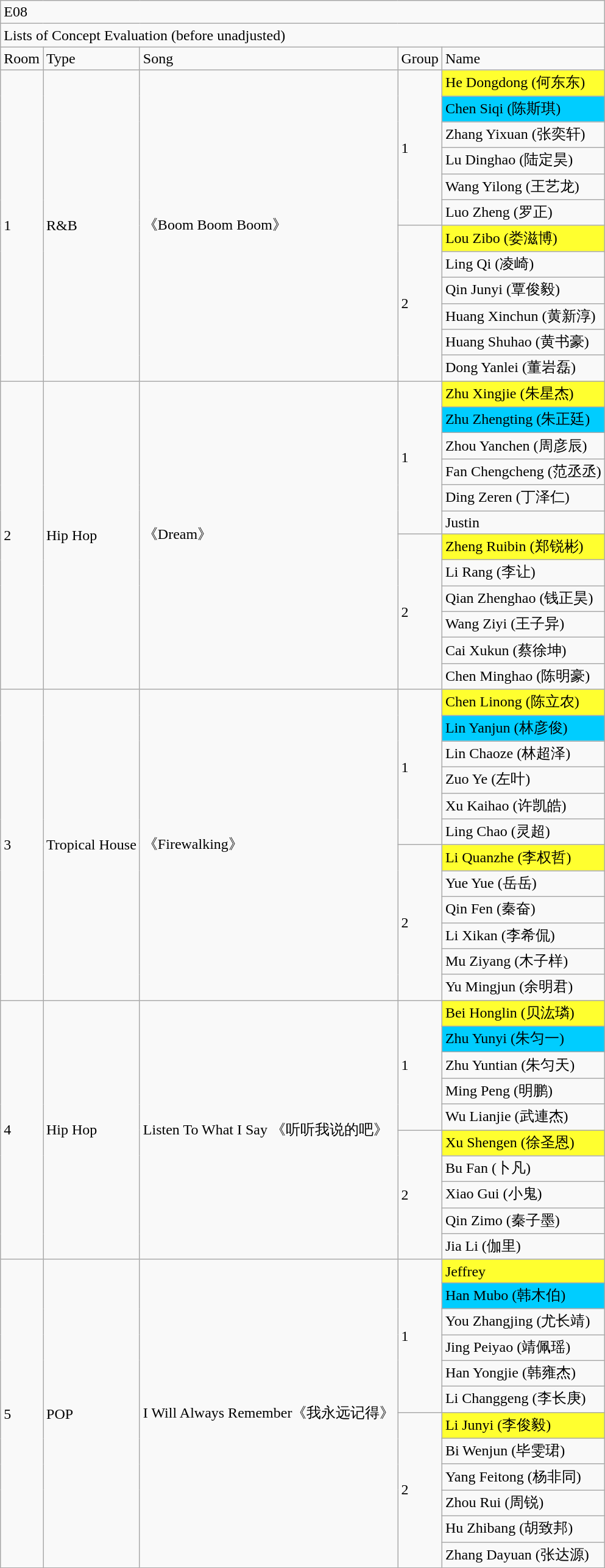<table class="wikitable mw-collapsible">
<tr>
<td colspan="5">E08</td>
</tr>
<tr>
<td colspan="5">Lists of Concept Evaluation (before unadjusted)</td>
</tr>
<tr>
<td>Room</td>
<td>Type</td>
<td>Song</td>
<td>Group</td>
<td>Name</td>
</tr>
<tr>
<td rowspan="12">1</td>
<td rowspan="12">R&B</td>
<td rowspan="12">《Boom Boom  Boom》</td>
<td rowspan="6">1</td>
<td style=background:#FFFF2F;>He Dongdong (何东东)</td>
</tr>
<tr>
<td style=background:#00CDFF;>Chen Siqi (陈斯琪)</td>
</tr>
<tr>
<td>Zhang Yixuan (张奕轩)</td>
</tr>
<tr>
<td>Lu Dinghao (陆定昊)</td>
</tr>
<tr>
<td>Wang Yilong (王艺龙)</td>
</tr>
<tr>
<td>Luo Zheng (罗正)</td>
</tr>
<tr>
<td rowspan="6">2</td>
<td style=background:#FFFF2F;>Lou Zibo  (娄滋博)</td>
</tr>
<tr>
<td>Ling Qi (凌崎)</td>
</tr>
<tr>
<td>Qin Junyi (覃俊毅)</td>
</tr>
<tr>
<td>Huang Xinchun (黄新淳)</td>
</tr>
<tr>
<td>Huang Shuhao (黄书豪)</td>
</tr>
<tr>
<td>Dong Yanlei (董岩磊)</td>
</tr>
<tr>
<td rowspan="12">2</td>
<td rowspan="12">Hip Hop</td>
<td rowspan="12">《Dream》</td>
<td rowspan="6">1</td>
<td style=background:#FFFF2F;>Zhu Xingjie (朱星杰)</td>
</tr>
<tr>
<td style=background:#00CDFF;>Zhu Zhengting (朱正廷)</td>
</tr>
<tr>
<td>Zhou Yanchen (周彦辰)</td>
</tr>
<tr>
<td>Fan Chengcheng (范丞丞)</td>
</tr>
<tr>
<td>Ding Zeren (丁泽仁)</td>
</tr>
<tr>
<td>Justin</td>
</tr>
<tr>
<td rowspan="6">2</td>
<td style=background:#FFFF2F;>Zheng Ruibin (郑锐彬)</td>
</tr>
<tr>
<td>Li Rang (李让)</td>
</tr>
<tr>
<td>Qian Zhenghao (钱正昊)</td>
</tr>
<tr>
<td>Wang Ziyi (王子异)</td>
</tr>
<tr>
<td>Cai Xukun (蔡徐坤)</td>
</tr>
<tr>
<td>Chen Minghao (陈明豪)</td>
</tr>
<tr>
<td rowspan="12">3</td>
<td rowspan="12">Tropical House</td>
<td rowspan="12">《Firewalking》</td>
<td rowspan="6">1</td>
<td style=background:#FFFF2F;>Chen Linong (陈立农)</td>
</tr>
<tr>
<td style=background:#00CDFF;>Lin Yanjun (林彦俊)</td>
</tr>
<tr>
<td>Lin Chaoze (林超泽)</td>
</tr>
<tr>
<td>Zuo Ye (左叶)</td>
</tr>
<tr>
<td>Xu Kaihao (许凯皓)</td>
</tr>
<tr>
<td>Ling Chao (灵超)</td>
</tr>
<tr>
<td rowspan="6">2</td>
<td style=background:#FFFF2F;>Li Quanzhe (李权哲)</td>
</tr>
<tr>
<td>Yue Yue (岳岳)</td>
</tr>
<tr>
<td>Qin Fen (秦奋)</td>
</tr>
<tr>
<td>Li Xikan (李希侃)</td>
</tr>
<tr>
<td>Mu Ziyang (木子样)</td>
</tr>
<tr>
<td>Yu Mingjun (余明君)</td>
</tr>
<tr>
<td rowspan="10">4</td>
<td rowspan="10">Hip Hop</td>
<td rowspan="10">Listen To What I Say 《听听我说的吧》</td>
<td rowspan="5">1</td>
<td style=background:#FFFF2F;>Bei Honglin (贝汯璘)</td>
</tr>
<tr>
<td style=background:#00CDFF;>Zhu Yunyi (朱匀一)</td>
</tr>
<tr>
<td>Zhu Yuntian (朱匀天)</td>
</tr>
<tr>
<td>Ming Peng (明鹏)</td>
</tr>
<tr>
<td>Wu Lianjie (武連杰)</td>
</tr>
<tr>
<td rowspan="5">2</td>
<td style=background:#FFFF2F;>Xu Shengen (徐圣恩)</td>
</tr>
<tr>
<td>Bu Fan (卜凡)</td>
</tr>
<tr>
<td>Xiao Gui (小鬼)</td>
</tr>
<tr>
<td>Qin Zimo (秦子墨)</td>
</tr>
<tr>
<td>Jia Li (伽里)</td>
</tr>
<tr>
<td rowspan="12">5</td>
<td rowspan="12">POP</td>
<td rowspan="12">I Will Always Remember《我永远记得》</td>
<td rowspan="6">1</td>
<td style=background:#FFFF2F;>Jeffrey</td>
</tr>
<tr>
<td style=background:#00CDFF;>Han Mubo (韩木伯)</td>
</tr>
<tr>
<td>You Zhangjing (尤长靖)</td>
</tr>
<tr>
<td>Jing Peiyao (靖佩瑶)</td>
</tr>
<tr>
<td>Han Yongjie (韩雍杰)</td>
</tr>
<tr>
<td>Li Changgeng (李长庚)</td>
</tr>
<tr>
<td rowspan="6">2</td>
<td style=background:#FFFF2F;>Li Junyi (李俊毅)</td>
</tr>
<tr>
<td>Bi Wenjun (毕雯珺)</td>
</tr>
<tr>
<td>Yang Feitong (杨非同)</td>
</tr>
<tr>
<td>Zhou Rui (周锐)</td>
</tr>
<tr>
<td>Hu Zhibang (胡致邦)</td>
</tr>
<tr>
<td>Zhang Dayuan (张达源)</td>
</tr>
</table>
